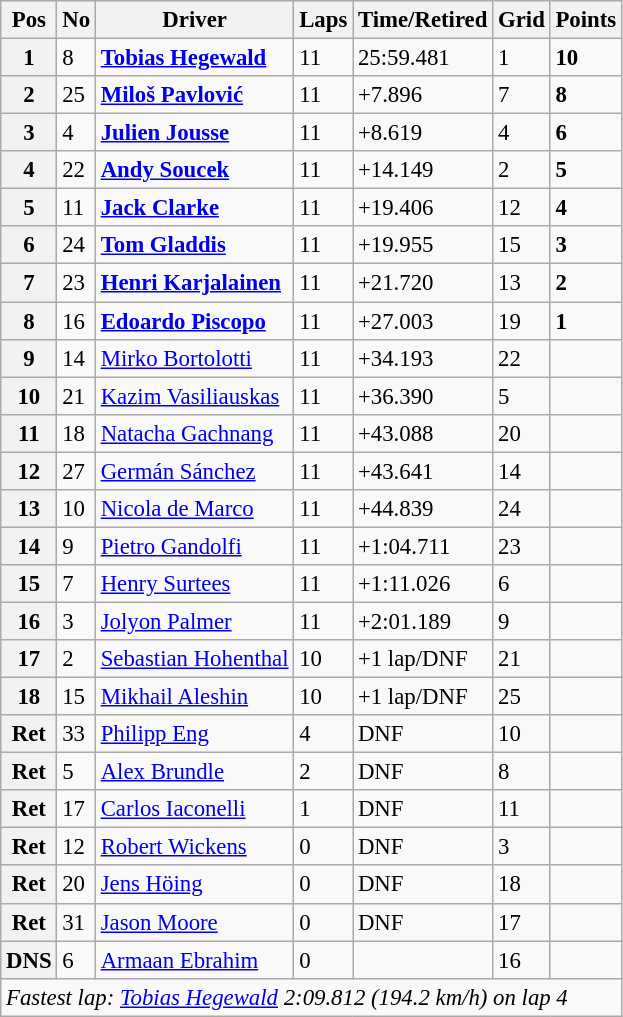<table class="wikitable" style="font-size:95%">
<tr>
<th>Pos</th>
<th>No</th>
<th>Driver</th>
<th>Laps</th>
<th>Time/Retired</th>
<th>Grid</th>
<th>Points</th>
</tr>
<tr>
<th>1</th>
<td>8</td>
<td> <strong><a href='#'>Tobias Hegewald</a></strong></td>
<td>11</td>
<td>25:59.481</td>
<td>1</td>
<td><strong>10</strong></td>
</tr>
<tr>
<th>2</th>
<td>25</td>
<td> <strong><a href='#'>Miloš Pavlović</a></strong></td>
<td>11</td>
<td>+7.896</td>
<td>7</td>
<td><strong>8</strong></td>
</tr>
<tr>
<th>3</th>
<td>4</td>
<td> <strong><a href='#'>Julien Jousse</a></strong></td>
<td>11</td>
<td>+8.619</td>
<td>4</td>
<td><strong>6</strong></td>
</tr>
<tr>
<th>4</th>
<td>22</td>
<td> <strong><a href='#'>Andy Soucek</a></strong></td>
<td>11</td>
<td>+14.149</td>
<td>2</td>
<td><strong>5</strong></td>
</tr>
<tr>
<th>5</th>
<td>11</td>
<td> <strong><a href='#'>Jack Clarke</a></strong></td>
<td>11</td>
<td>+19.406</td>
<td>12</td>
<td><strong>4</strong></td>
</tr>
<tr>
<th>6</th>
<td>24</td>
<td> <strong><a href='#'>Tom Gladdis</a></strong></td>
<td>11</td>
<td>+19.955</td>
<td>15</td>
<td><strong>3</strong></td>
</tr>
<tr>
<th>7</th>
<td>23</td>
<td> <strong><a href='#'>Henri Karjalainen</a></strong></td>
<td>11</td>
<td>+21.720</td>
<td>13</td>
<td><strong>2</strong></td>
</tr>
<tr>
<th>8</th>
<td>16</td>
<td> <strong><a href='#'>Edoardo Piscopo</a></strong></td>
<td>11</td>
<td>+27.003</td>
<td>19</td>
<td><strong>1</strong></td>
</tr>
<tr>
<th>9</th>
<td>14</td>
<td> <a href='#'>Mirko Bortolotti</a></td>
<td>11</td>
<td>+34.193</td>
<td>22</td>
<td></td>
</tr>
<tr>
<th>10</th>
<td>21</td>
<td> <a href='#'>Kazim Vasiliauskas</a></td>
<td>11</td>
<td>+36.390</td>
<td>5</td>
<td></td>
</tr>
<tr>
<th>11</th>
<td>18</td>
<td> <a href='#'>Natacha Gachnang</a></td>
<td>11</td>
<td>+43.088</td>
<td>20</td>
<td></td>
</tr>
<tr>
<th>12</th>
<td>27</td>
<td> <a href='#'>Germán Sánchez</a></td>
<td>11</td>
<td>+43.641</td>
<td>14</td>
<td></td>
</tr>
<tr>
<th>13</th>
<td>10</td>
<td> <a href='#'>Nicola de Marco</a></td>
<td>11</td>
<td>+44.839</td>
<td>24</td>
<td></td>
</tr>
<tr>
<th>14</th>
<td>9</td>
<td> <a href='#'>Pietro Gandolfi</a></td>
<td>11</td>
<td>+1:04.711</td>
<td>23</td>
<td></td>
</tr>
<tr>
<th>15</th>
<td>7</td>
<td> <a href='#'>Henry Surtees</a></td>
<td>11</td>
<td>+1:11.026</td>
<td>6</td>
<td></td>
</tr>
<tr>
<th>16</th>
<td>3</td>
<td> <a href='#'>Jolyon Palmer</a></td>
<td>11</td>
<td>+2:01.189</td>
<td>9</td>
<td></td>
</tr>
<tr>
<th>17</th>
<td>2</td>
<td> <a href='#'>Sebastian Hohenthal</a></td>
<td>10</td>
<td>+1 lap/DNF</td>
<td>21</td>
<td></td>
</tr>
<tr>
<th>18</th>
<td>15</td>
<td> <a href='#'>Mikhail Aleshin</a></td>
<td>10</td>
<td>+1 lap/DNF</td>
<td>25</td>
<td></td>
</tr>
<tr>
<th>Ret</th>
<td>33</td>
<td> <a href='#'>Philipp Eng</a></td>
<td>4</td>
<td>DNF</td>
<td>10</td>
<td></td>
</tr>
<tr>
<th>Ret</th>
<td>5</td>
<td> <a href='#'>Alex Brundle</a></td>
<td>2</td>
<td>DNF</td>
<td>8</td>
<td></td>
</tr>
<tr>
<th>Ret</th>
<td>17</td>
<td> <a href='#'>Carlos Iaconelli</a></td>
<td>1</td>
<td>DNF</td>
<td>11</td>
<td></td>
</tr>
<tr>
<th>Ret</th>
<td>12</td>
<td> <a href='#'>Robert Wickens</a></td>
<td>0</td>
<td>DNF</td>
<td>3</td>
<td></td>
</tr>
<tr>
<th>Ret</th>
<td>20</td>
<td> <a href='#'>Jens Höing</a></td>
<td>0</td>
<td>DNF</td>
<td>18</td>
<td></td>
</tr>
<tr>
<th>Ret</th>
<td>31</td>
<td> <a href='#'>Jason Moore</a></td>
<td>0</td>
<td>DNF</td>
<td>17</td>
<td></td>
</tr>
<tr>
<th>DNS</th>
<td>6</td>
<td> <a href='#'>Armaan Ebrahim</a></td>
<td>0</td>
<td></td>
<td>16</td>
<td></td>
</tr>
<tr>
<td colspan=8><em>Fastest lap: <a href='#'>Tobias Hegewald</a> 2:09.812 (194.2 km/h) on lap 4</em></td>
</tr>
</table>
